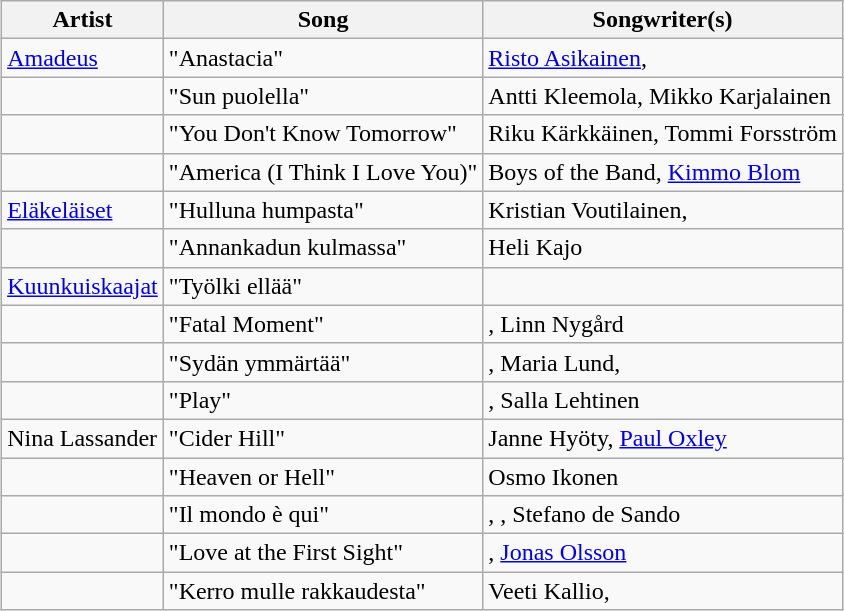<table class="sortable wikitable" style="margin: 1em auto 1em auto; text-align:left">
<tr>
<th>Artist</th>
<th>Song</th>
<th>Songwriter(s)</th>
</tr>
<tr>
<td><a href='#'>Amadeus</a></td>
<td>"Anastacia"</td>
<td><a href='#'>Risto Asikainen</a>, </td>
</tr>
<tr>
<td></td>
<td>"Sun puolella"</td>
<td>Antti Kleemola, Mikko Karjalainen</td>
</tr>
<tr>
<td></td>
<td>"You Don't Know Tomorrow"</td>
<td>Riku Kärkkäinen, Tommi Forsström</td>
</tr>
<tr>
<td></td>
<td>"America (I Think I Love You)"</td>
<td>Boys of the Band, <a href='#'>Kimmo Blom</a></td>
</tr>
<tr>
<td><a href='#'>Eläkeläiset</a></td>
<td>"Hulluna humpasta"</td>
<td>Kristian Voutilainen, </td>
</tr>
<tr>
<td></td>
<td>"Annankadun kulmassa"</td>
<td>Heli Kajo</td>
</tr>
<tr>
<td><a href='#'>Kuunkuiskaajat</a></td>
<td>"Työlki ellää"</td>
<td></td>
</tr>
<tr>
<td></td>
<td>"Fatal Moment"</td>
<td>, Linn Nygård</td>
</tr>
<tr>
<td></td>
<td>"Sydän ymmärtää"</td>
<td>, Maria Lund, </td>
</tr>
<tr>
<td></td>
<td>"Play"</td>
<td>, Salla Lehtinen</td>
</tr>
<tr>
<td>Nina Lassander</td>
<td>"Cider Hill"</td>
<td>Janne Hyöty, <a href='#'>Paul Oxley</a></td>
</tr>
<tr>
<td></td>
<td>"Heaven or Hell"</td>
<td>Osmo Ikonen</td>
</tr>
<tr>
<td></td>
<td>"Il mondo è qui"</td>
<td>, , Stefano de Sando</td>
</tr>
<tr>
<td></td>
<td>"Love at the First Sight"</td>
<td>, <a href='#'>Jonas Olsson</a></td>
</tr>
<tr>
<td></td>
<td>"Kerro mulle rakkaudesta"</td>
<td>Veeti Kallio, </td>
</tr>
</table>
